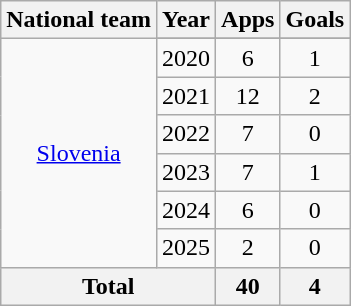<table class=wikitable style=text-align:center>
<tr>
<th>National team</th>
<th>Year</th>
<th>Apps</th>
<th>Goals</th>
</tr>
<tr>
<td rowspan=7><a href='#'>Slovenia</a></td>
</tr>
<tr>
<td>2020</td>
<td>6</td>
<td>1</td>
</tr>
<tr>
<td>2021</td>
<td>12</td>
<td>2</td>
</tr>
<tr>
<td>2022</td>
<td>7</td>
<td>0</td>
</tr>
<tr>
<td>2023</td>
<td>7</td>
<td>1</td>
</tr>
<tr>
<td>2024</td>
<td>6</td>
<td>0</td>
</tr>
<tr>
<td>2025</td>
<td>2</td>
<td>0</td>
</tr>
<tr>
<th colspan=2>Total</th>
<th>40</th>
<th>4</th>
</tr>
</table>
